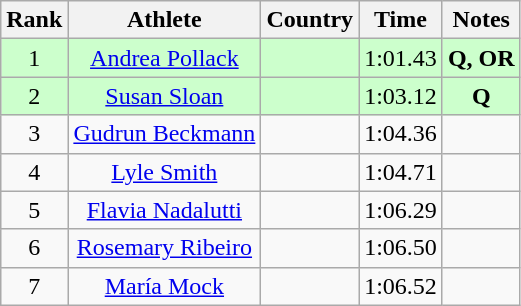<table class="wikitable sortable" style="text-align:center">
<tr>
<th>Rank</th>
<th>Athlete</th>
<th>Country</th>
<th>Time</th>
<th>Notes</th>
</tr>
<tr bgcolor=ccffcc>
<td>1</td>
<td><a href='#'>Andrea Pollack</a></td>
<td align=left></td>
<td>1:01.43</td>
<td><strong>Q, OR </strong></td>
</tr>
<tr bgcolor=ccffcc>
<td>2</td>
<td><a href='#'>Susan Sloan</a></td>
<td align=left></td>
<td>1:03.12</td>
<td><strong>Q </strong></td>
</tr>
<tr>
<td>3</td>
<td><a href='#'>Gudrun Beckmann</a></td>
<td align=left></td>
<td>1:04.36</td>
<td><strong> </strong></td>
</tr>
<tr>
<td>4</td>
<td><a href='#'>Lyle Smith</a></td>
<td align=left></td>
<td>1:04.71</td>
<td><strong> </strong></td>
</tr>
<tr>
<td>5</td>
<td><a href='#'>Flavia Nadalutti</a></td>
<td align=left></td>
<td>1:06.29</td>
<td><strong> </strong></td>
</tr>
<tr>
<td>6</td>
<td><a href='#'>Rosemary Ribeiro</a></td>
<td align=left></td>
<td>1:06.50</td>
<td><strong> </strong></td>
</tr>
<tr>
<td>7</td>
<td><a href='#'>María Mock</a></td>
<td align=left></td>
<td>1:06.52</td>
<td><strong> </strong></td>
</tr>
</table>
